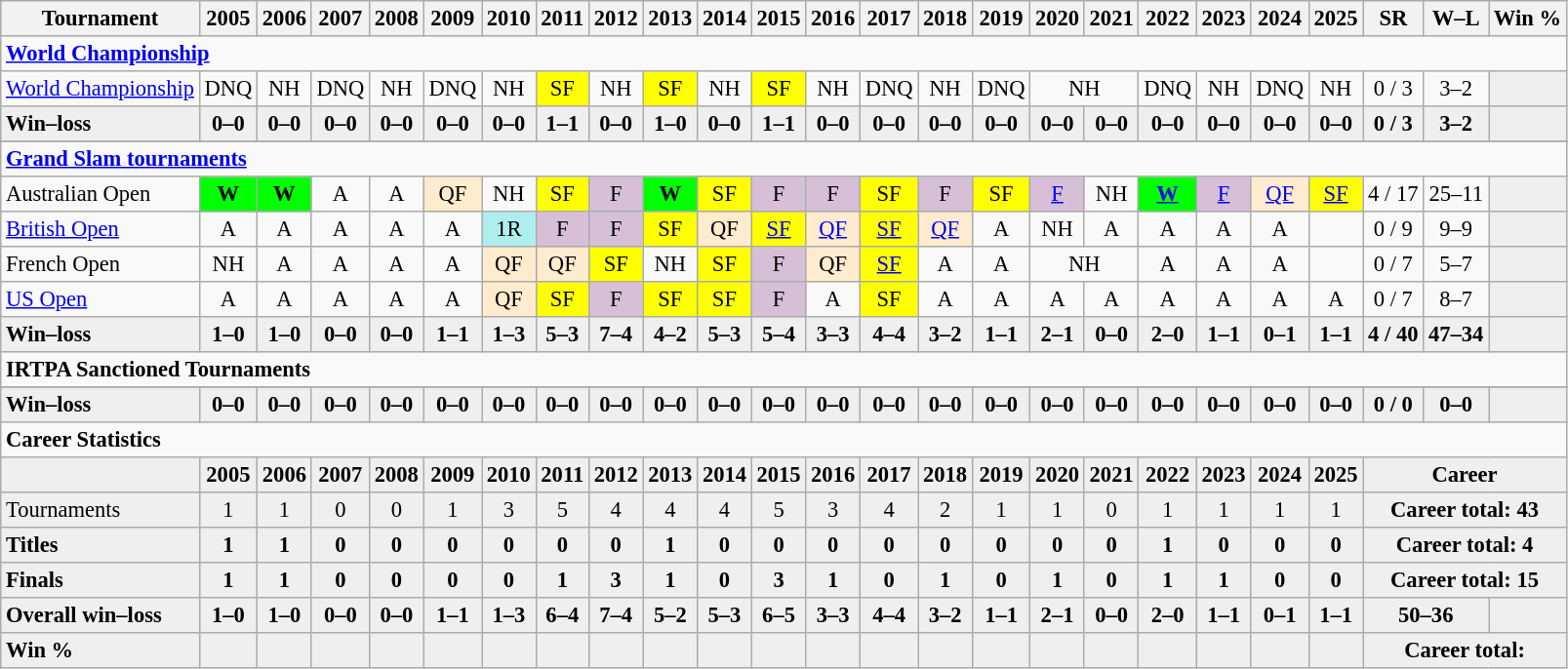<table class="wikitable nowrap" style=text-align:center;font-size:94%>
<tr>
<th>Tournament</th>
<th>2005</th>
<th>2006</th>
<th>2007</th>
<th>2008</th>
<th>2009</th>
<th>2010</th>
<th>2011</th>
<th>2012</th>
<th>2013</th>
<th>2014</th>
<th>2015</th>
<th>2016</th>
<th>2017</th>
<th>2018</th>
<th>2019</th>
<th>2020</th>
<th>2021</th>
<th>2022</th>
<th>2023</th>
<th>2024</th>
<th>2025</th>
<th>SR</th>
<th>W–L</th>
<th>Win %</th>
</tr>
<tr>
<td colspan="25" style="text-align:left"><strong><a href='#'>World Championship</a></strong></td>
</tr>
<tr>
<td align=left><a href='#'>World Championship</a></td>
<td>DNQ</td>
<td>NH</td>
<td>DNQ</td>
<td>NH</td>
<td>DNQ</td>
<td>NH</td>
<td style="background:yellow;">SF</td>
<td>NH</td>
<td style="background:yellow;">SF</td>
<td>NH</td>
<td style="background:yellow;">SF</td>
<td>NH</td>
<td>DNQ</td>
<td>NH</td>
<td>DNQ</td>
<td colspan=2>NH</td>
<td>DNQ</td>
<td>NH</td>
<td>DNQ</td>
<td>NH</td>
<td>0 / 3</td>
<td>3–2</td>
<td bgcolor=efefef></td>
</tr>
<tr style=font-weight:bold;background:#efefef>
<td style=text-align:left>Win–loss</td>
<td>0–0</td>
<td>0–0</td>
<td>0–0</td>
<td>0–0</td>
<td>0–0</td>
<td>0–0</td>
<td>1–1</td>
<td>0–0</td>
<td>1–0</td>
<td>0–0</td>
<td>1–1</td>
<td>0–0</td>
<td>0–0</td>
<td>0–0</td>
<td>0–0</td>
<td>0–0</td>
<td>0–0</td>
<td>0–0</td>
<td>0–0</td>
<td>0–0</td>
<td>0–0</td>
<td>0 / 3</td>
<td>3–2</td>
<td bgcolor=efefef></td>
</tr>
<tr style=font-weight:bold;background:#efefef>
</tr>
<tr>
<td colspan="25" style="text-align:left"><strong><a href='#'>Grand Slam tournaments</a></strong></td>
</tr>
<tr>
<td align=left>Australian Open</td>
<td bgcolor=lime><strong>W</strong></td>
<td bgcolor=lime><strong>W</strong></td>
<td>A</td>
<td>A</td>
<td bgcolor=ffebcd>QF</td>
<td>NH</td>
<td style="background:yellow;">SF</td>
<td style="background:thistle;">F</td>
<td bgcolor=lime><strong>W</strong></td>
<td style="background:yellow;">SF</td>
<td style="background:thistle;">F</td>
<td style="background:thistle;">F</td>
<td style="background:yellow;">SF</td>
<td style="background:thistle;">F</td>
<td style="background:yellow;">SF</td>
<td style="background:thistle;"><a href='#'>F</a></td>
<td>NH</td>
<td bgcolor=lime><a href='#'><strong>W</strong></a></td>
<td style="background:thistle;"><a href='#'>F</a></td>
<td bgcolor=ffebcd><a href='#'>QF</a></td>
<td style="background:yellow;"><a href='#'>SF</a></td>
<td>4 / 17</td>
<td>25–11</td>
<td bgcolor=efefef></td>
</tr>
<tr>
<td align=left><a href='#'>British Open</a></td>
<td>A</td>
<td>A</td>
<td>A</td>
<td>A</td>
<td>A</td>
<td bgcolor=afeeee>1R</td>
<td style="background:thistle;">F</td>
<td style="background:thistle;">F</td>
<td style="background:yellow;">SF</td>
<td bgcolor=ffebcd>QF</td>
<td style="background:yellow;"><a href='#'>SF</a></td>
<td bgcolor=ffebcd><a href='#'>QF</a></td>
<td style="background:yellow;"><a href='#'>SF</a></td>
<td bgcolor=ffebcd><a href='#'>QF</a></td>
<td>A</td>
<td>NH</td>
<td>A</td>
<td>A</td>
<td>A</td>
<td>A</td>
<td></td>
<td>0 / 9</td>
<td>9–9</td>
<td bgcolor=efefef></td>
</tr>
<tr>
<td align=left>French Open</td>
<td>NH</td>
<td>A</td>
<td>A</td>
<td>A</td>
<td>A</td>
<td bgcolor=ffebcd>QF</td>
<td bgcolor=ffebcd>QF</td>
<td style="background:yellow;">SF</td>
<td>NH</td>
<td style="background:yellow;">SF</td>
<td style="background:thistle;">F</td>
<td bgcolor=ffebcd>QF</td>
<td style="background:yellow;"><a href='#'>SF</a></td>
<td>A</td>
<td>A</td>
<td colspan=2>NH</td>
<td>A</td>
<td>A</td>
<td>A</td>
<td></td>
<td>0 / 7</td>
<td>5–7</td>
<td bgcolor=efefef></td>
</tr>
<tr>
<td align=left><a href='#'>US Open</a></td>
<td>A</td>
<td>A</td>
<td>A</td>
<td>A</td>
<td>A</td>
<td bgcolor=ffebcd>QF</td>
<td style="background:yellow;">SF</td>
<td style="background:thistle;">F</td>
<td style="background:yellow;">SF</td>
<td style="background:yellow;">SF</td>
<td style="background:thistle;">F</td>
<td>A</td>
<td style="background:yellow;">SF</td>
<td>A</td>
<td>A</td>
<td>A</td>
<td>A</td>
<td>A</td>
<td>A</td>
<td>A</td>
<td>A</td>
<td>0 / 7</td>
<td>8–7</td>
<td bgcolor=efefef></td>
</tr>
<tr style=font-weight:bold;background:#efefef>
<td style=text-align:left>Win–loss</td>
<td>1–0</td>
<td>1–0</td>
<td>0–0</td>
<td>0–0</td>
<td>1–1</td>
<td>1–3</td>
<td>5–3</td>
<td>7–4</td>
<td>4–2</td>
<td>5–3</td>
<td>5–4</td>
<td>3–3</td>
<td>4–4</td>
<td>3–2</td>
<td>1–1</td>
<td>2–1</td>
<td>0–0</td>
<td>2–0</td>
<td>1–1</td>
<td>0–1</td>
<td>1–1</td>
<td>4 / 40</td>
<td>47–34</td>
<td bgcolor=efefef></td>
</tr>
<tr>
<td colspan="25" style="text-align:left"><strong>IRTPA Sanctioned Tournaments</strong></td>
</tr>
<tr>
</tr>
<tr>
</tr>
<tr>
</tr>
<tr>
</tr>
<tr style=font-weight:bold;background:#efefef>
<td style=text-align:left>Win–loss</td>
<td>0–0</td>
<td>0–0</td>
<td>0–0</td>
<td>0–0</td>
<td>0–0</td>
<td>0–0</td>
<td>0–0</td>
<td>0–0</td>
<td>0–0</td>
<td>0–0</td>
<td>0–0</td>
<td>0–0</td>
<td>0–0</td>
<td>0–0</td>
<td>0–0</td>
<td>0–0</td>
<td>0–0</td>
<td>0–0</td>
<td>0–0</td>
<td>0–0</td>
<td>0–0</td>
<td>0 / 0</td>
<td>0–0</td>
<td bgcolor=efefef></td>
</tr>
<tr>
<td colspan="25" style="text-align:left"><strong>Career Statistics</strong></td>
</tr>
<tr style="font-weight:bold;background:#EFEFEF;">
<td></td>
<td>2005</td>
<td>2006</td>
<td>2007</td>
<td>2008</td>
<td>2009</td>
<td>2010</td>
<td>2011</td>
<td>2012</td>
<td>2013</td>
<td>2014</td>
<td>2015</td>
<td>2016</td>
<td>2017</td>
<td>2018</td>
<td>2019</td>
<td>2020</td>
<td>2021</td>
<td>2022</td>
<td>2023</td>
<td>2024</td>
<td>2025</td>
<td colspan=3>Career</td>
</tr>
<tr style="background:#EFEFEF">
<td align=left>Tournaments</td>
<td>1</td>
<td>1</td>
<td>0</td>
<td>0</td>
<td>1</td>
<td>3</td>
<td>5</td>
<td>4</td>
<td>4</td>
<td>4</td>
<td>5</td>
<td>3</td>
<td>4</td>
<td>2</td>
<td>1</td>
<td>1</td>
<td>0</td>
<td>1</td>
<td>1</td>
<td>1</td>
<td>1</td>
<td colspan="3"><strong>Career total: 43</strong></td>
</tr>
<tr style=font-weight:bold;background:#efefef>
<td style=text-align:left>Titles</td>
<td>1</td>
<td>1</td>
<td>0</td>
<td>0</td>
<td>0</td>
<td>0</td>
<td>0</td>
<td>0</td>
<td>1</td>
<td>0</td>
<td>0</td>
<td>0</td>
<td>0</td>
<td>0</td>
<td>0</td>
<td>0</td>
<td>0</td>
<td>1</td>
<td>0</td>
<td>0</td>
<td>0</td>
<td colspan="3"><strong>Career total: 4</strong></td>
</tr>
<tr style=font-weight:bold;background:#efefef>
<td style=text-align:left>Finals</td>
<td>1</td>
<td>1</td>
<td>0</td>
<td>0</td>
<td>0</td>
<td>0</td>
<td>1</td>
<td>3</td>
<td>1</td>
<td>0</td>
<td>3</td>
<td>1</td>
<td>0</td>
<td>1</td>
<td>0</td>
<td>1</td>
<td>0</td>
<td>1</td>
<td>1</td>
<td>0</td>
<td>0</td>
<td colspan="3"><strong>Career total: 15</strong></td>
</tr>
<tr style=font-weight:bold;background:#efefef>
<td style=text-align:left>Overall win–loss</td>
<td>1–0</td>
<td>1–0</td>
<td>0–0</td>
<td>0–0</td>
<td>1–1</td>
<td>1–3</td>
<td>6–4</td>
<td>7–4</td>
<td>5–2</td>
<td>5–3</td>
<td>6–5</td>
<td>3–3</td>
<td>4–4</td>
<td>3–2</td>
<td>1–1</td>
<td>2–1</td>
<td>0–0</td>
<td>2–0</td>
<td>1–1</td>
<td>0–1</td>
<td>1–1</td>
<td colspan="2">50–36</td>
<td></td>
</tr>
<tr style=font-weight:bold;background:#efefef>
<td align=left>Win %</td>
<td></td>
<td></td>
<td></td>
<td></td>
<td></td>
<td></td>
<td></td>
<td></td>
<td></td>
<td></td>
<td></td>
<td></td>
<td></td>
<td></td>
<td></td>
<td></td>
<td></td>
<td></td>
<td></td>
<td></td>
<td></td>
<td colspan="3"><strong>Career total: </strong></td>
</tr>
</table>
